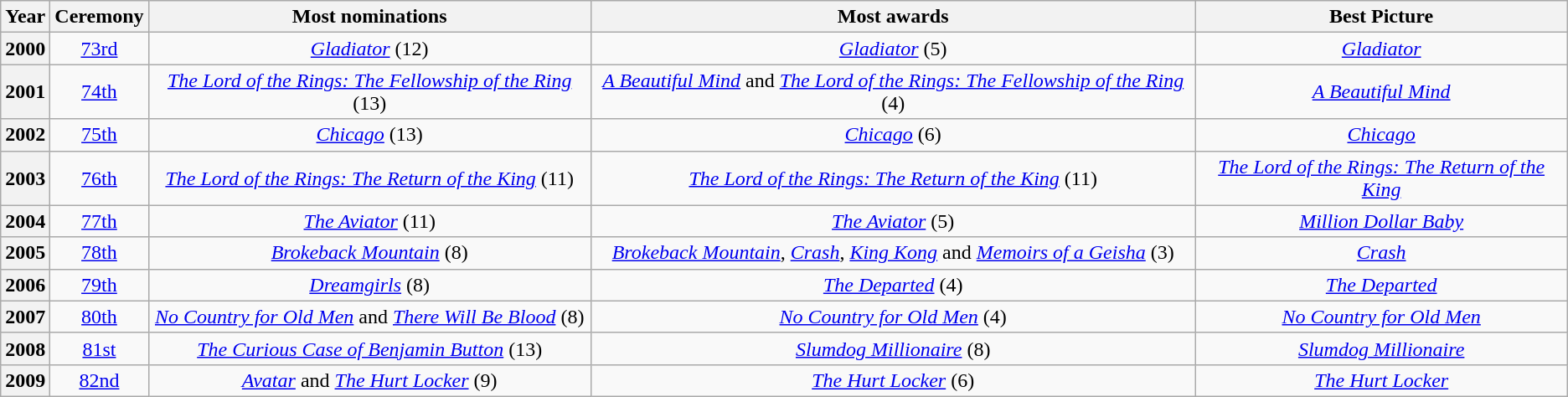<table class="wikitable" style="text-align: center;">
<tr>
<th>Year</th>
<th>Ceremony</th>
<th>Most nominations</th>
<th>Most awards</th>
<th>Best Picture</th>
</tr>
<tr>
<th>2000</th>
<td><a href='#'>73rd</a></td>
<td><em><a href='#'>Gladiator</a></em> (12)</td>
<td><em><a href='#'>Gladiator</a></em> (5)</td>
<td><em><a href='#'>Gladiator</a></em></td>
</tr>
<tr>
<th>2001</th>
<td><a href='#'>74th</a></td>
<td><em><a href='#'>The Lord of the Rings: The Fellowship of the Ring</a></em> (13)</td>
<td><em><a href='#'>A Beautiful Mind</a></em> and <em><a href='#'>The Lord of the Rings: The Fellowship of the Ring</a></em> (4)</td>
<td><em><a href='#'>A Beautiful Mind</a></em></td>
</tr>
<tr>
<th>2002</th>
<td><a href='#'>75th</a></td>
<td><em><a href='#'>Chicago</a></em> (13)</td>
<td><em><a href='#'>Chicago</a></em> (6)</td>
<td><em><a href='#'>Chicago</a></em></td>
</tr>
<tr>
<th>2003</th>
<td><a href='#'>76th</a></td>
<td><em><a href='#'>The Lord of the Rings: The Return of the King</a></em> (11)</td>
<td><em><a href='#'>The Lord of the Rings: The Return of the King</a></em> (11)</td>
<td><em><a href='#'>The Lord of the Rings: The Return of the King</a></em></td>
</tr>
<tr>
<th>2004</th>
<td><a href='#'>77th</a></td>
<td><em><a href='#'>The Aviator</a></em> (11)</td>
<td><em><a href='#'>The Aviator</a></em> (5)</td>
<td><em><a href='#'>Million Dollar Baby</a></em></td>
</tr>
<tr>
<th>2005</th>
<td><a href='#'>78th</a></td>
<td><em><a href='#'>Brokeback Mountain</a></em> (8)</td>
<td><em><a href='#'>Brokeback Mountain</a></em>, <em><a href='#'>Crash</a></em>, <em><a href='#'>King Kong</a></em> and <em><a href='#'>Memoirs of a Geisha</a></em> (3)</td>
<td><em><a href='#'>Crash</a></em></td>
</tr>
<tr>
<th>2006</th>
<td><a href='#'>79th</a></td>
<td><em><a href='#'>Dreamgirls</a></em> (8)</td>
<td><em><a href='#'>The Departed</a></em> (4)</td>
<td><em><a href='#'>The Departed</a></em></td>
</tr>
<tr>
<th>2007</th>
<td><a href='#'>80th</a></td>
<td><em><a href='#'>No Country for Old Men</a></em> and <em><a href='#'>There Will Be Blood</a></em> (8)</td>
<td><em><a href='#'>No Country for Old Men</a></em> (4)</td>
<td><em><a href='#'>No Country for Old Men</a></em></td>
</tr>
<tr>
<th>2008</th>
<td><a href='#'>81st</a></td>
<td><em><a href='#'>The Curious Case of Benjamin Button</a></em> (13)</td>
<td><em><a href='#'>Slumdog Millionaire</a></em> (8)</td>
<td><em><a href='#'>Slumdog Millionaire</a></em></td>
</tr>
<tr>
<th>2009</th>
<td><a href='#'>82nd</a></td>
<td><em><a href='#'>Avatar</a></em> and <em><a href='#'>The Hurt Locker</a></em> (9)</td>
<td><em><a href='#'>The Hurt Locker</a></em> (6)</td>
<td><em><a href='#'>The Hurt Locker</a></em></td>
</tr>
</table>
